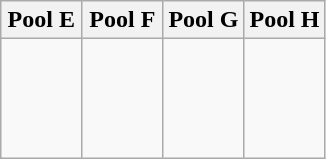<table class="wikitable">
<tr>
<th width=25%>Pool E</th>
<th width=25%>Pool F</th>
<th width=25%>Pool G</th>
<th width=25%>Pool H</th>
</tr>
<tr>
<td><br><br>
<br>
<br>
</td>
<td><br><br>
<br>
<br>
</td>
<td><br><br>
<br>
</td>
<td><br><br>
<br>
</td>
</tr>
</table>
